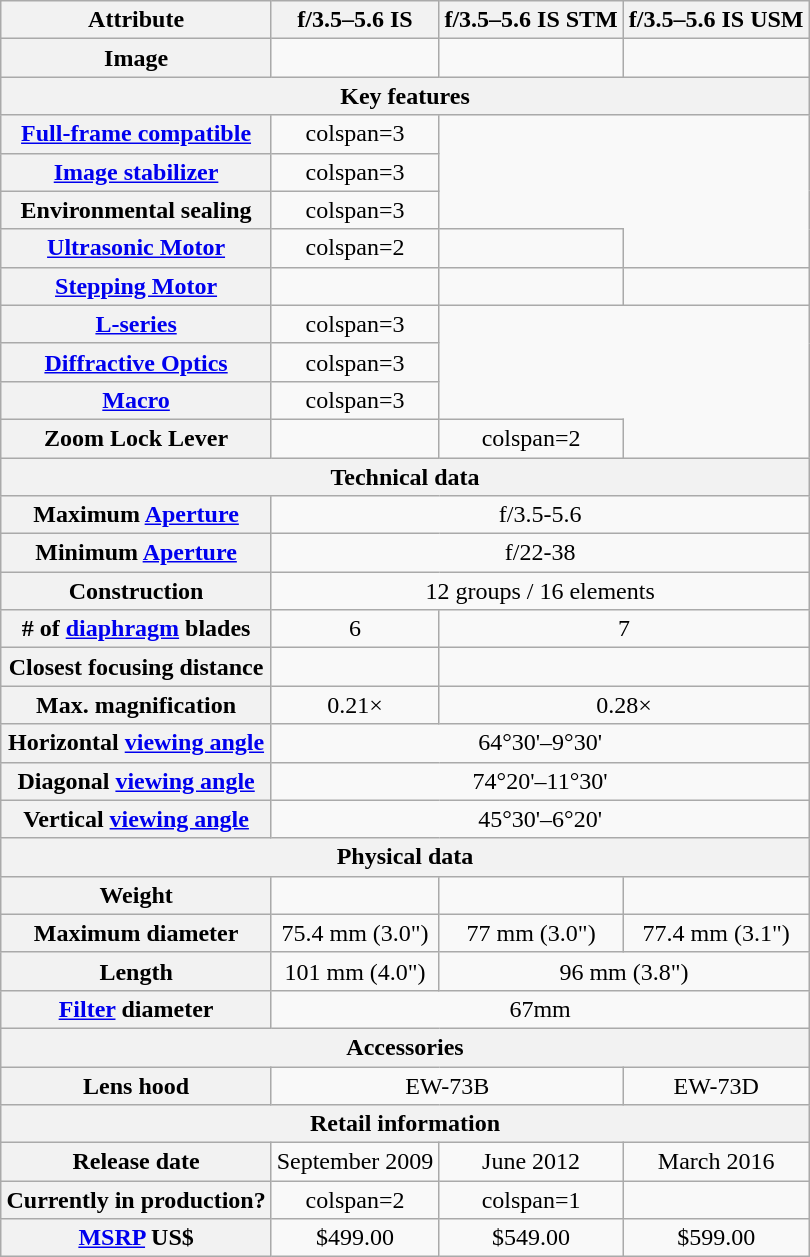<table class="wikitable" style="margin: 1em auto; text-align:center;">
<tr>
<th>Attribute</th>
<th>f/3.5–5.6 IS</th>
<th>f/3.5–5.6 IS STM</th>
<th>f/3.5–5.6 IS USM</th>
</tr>
<tr>
<th>Image</th>
<td></td>
<td></td>
<td></td>
</tr>
<tr>
<th colspan=4>Key features</th>
</tr>
<tr>
<th><a href='#'>Full-frame compatible</a></th>
<td>colspan=3 </td>
</tr>
<tr>
<th><a href='#'>Image stabilizer</a></th>
<td>colspan=3 </td>
</tr>
<tr>
<th>Environmental sealing</th>
<td>colspan=3 </td>
</tr>
<tr>
<th><a href='#'>Ultrasonic Motor</a></th>
<td>colspan=2 </td>
<td></td>
</tr>
<tr>
<th><a href='#'>Stepping Motor</a></th>
<td></td>
<td></td>
<td></td>
</tr>
<tr>
<th><a href='#'>L-series</a></th>
<td>colspan=3 </td>
</tr>
<tr>
<th><a href='#'>Diffractive Optics</a></th>
<td>colspan=3 </td>
</tr>
<tr>
<th><a href='#'>Macro</a></th>
<td>colspan=3 </td>
</tr>
<tr>
<th>Zoom Lock Lever</th>
<td></td>
<td>colspan=2 </td>
</tr>
<tr>
<th colspan=4>Technical data</th>
</tr>
<tr>
<th>Maximum <a href='#'>Aperture</a></th>
<td colspan=3>f/3.5-5.6</td>
</tr>
<tr>
<th>Minimum <a href='#'>Aperture</a></th>
<td colspan=3>f/22-38</td>
</tr>
<tr>
<th>Construction</th>
<td colspan=4>12 groups / 16 elements</td>
</tr>
<tr>
<th># of <a href='#'>diaphragm</a> blades</th>
<td>6</td>
<td colspan=2>7</td>
</tr>
<tr>
<th>Closest focusing distance</th>
<td></td>
<td colspan=2></td>
</tr>
<tr>
<th>Max. magnification</th>
<td>0.21×</td>
<td colspan=2>0.28×</td>
</tr>
<tr>
<th>Horizontal <a href='#'>viewing angle</a></th>
<td colspan=3>64°30'–9°30'</td>
</tr>
<tr>
<th>Diagonal <a href='#'>viewing angle</a></th>
<td colspan=3>74°20'–11°30'</td>
</tr>
<tr>
<th>Vertical <a href='#'>viewing angle</a></th>
<td colspan=3>45°30'–6°20'</td>
</tr>
<tr>
<th colspan=4>Physical data</th>
</tr>
<tr>
<th>Weight</th>
<td></td>
<td></td>
<td></td>
</tr>
<tr>
<th>Maximum diameter</th>
<td>75.4 mm (3.0")</td>
<td>77 mm (3.0")</td>
<td>77.4 mm (3.1")</td>
</tr>
<tr>
<th>Length</th>
<td>101 mm (4.0")</td>
<td colspan=2>96 mm (3.8")</td>
</tr>
<tr>
<th><a href='#'>Filter</a> diameter</th>
<td colspan=3>67mm</td>
</tr>
<tr>
<th colspan=4>Accessories</th>
</tr>
<tr>
<th>Lens hood</th>
<td colspan=2>EW-73B</td>
<td colspan=1>EW-73D</td>
</tr>
<tr>
<th colspan=4>Retail information</th>
</tr>
<tr>
<th>Release date</th>
<td>September 2009</td>
<td>June 2012</td>
<td>March 2016</td>
</tr>
<tr>
<th>Currently in production?</th>
<td>colspan=2 </td>
<td>colspan=1 </td>
</tr>
<tr>
<th><a href='#'>MSRP</a> US$</th>
<td>$499.00</td>
<td>$549.00</td>
<td>$599.00</td>
</tr>
</table>
